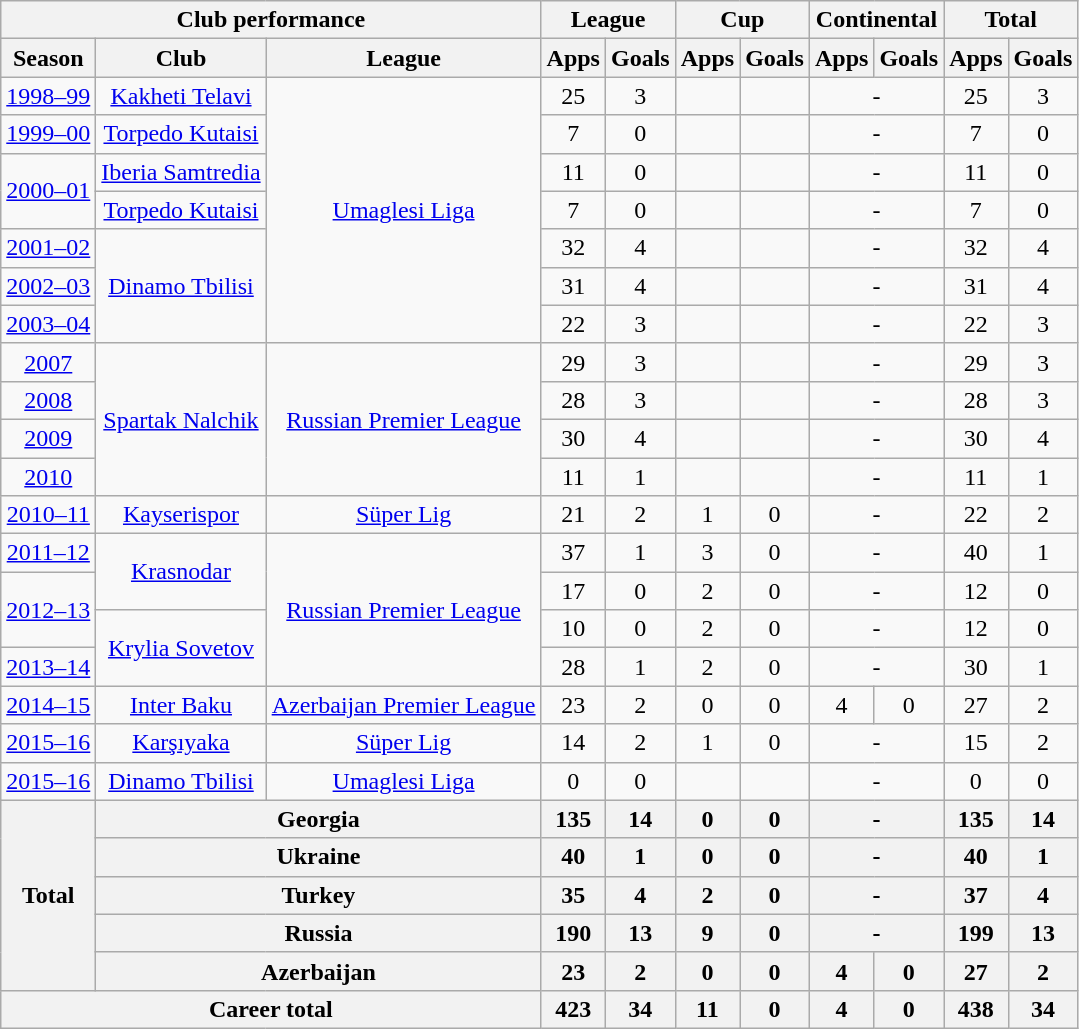<table class="wikitable" style="text-align:center">
<tr>
<th colspan=3>Club performance</th>
<th colspan=2>League</th>
<th colspan=2>Cup</th>
<th colspan=2>Continental</th>
<th colspan=2>Total</th>
</tr>
<tr>
<th>Season</th>
<th>Club</th>
<th>League</th>
<th>Apps</th>
<th>Goals</th>
<th>Apps</th>
<th>Goals</th>
<th>Apps</th>
<th>Goals</th>
<th>Apps</th>
<th>Goals</th>
</tr>
<tr>
<td><a href='#'>1998–99</a></td>
<td><a href='#'>Kakheti Telavi</a></td>
<td rowspan="7"><a href='#'>Umaglesi Liga</a></td>
<td>25</td>
<td>3</td>
<td></td>
<td></td>
<td colspan="2">-</td>
<td>25</td>
<td>3</td>
</tr>
<tr>
<td><a href='#'>1999–00</a></td>
<td><a href='#'>Torpedo Kutaisi</a></td>
<td>7</td>
<td>0</td>
<td></td>
<td></td>
<td colspan="2">-</td>
<td>7</td>
<td>0</td>
</tr>
<tr>
<td rowspan="2"><a href='#'>2000–01</a></td>
<td><a href='#'>Iberia Samtredia</a></td>
<td>11</td>
<td>0</td>
<td></td>
<td></td>
<td colspan="2">-</td>
<td>11</td>
<td>0</td>
</tr>
<tr>
<td><a href='#'>Torpedo Kutaisi</a></td>
<td>7</td>
<td>0</td>
<td></td>
<td></td>
<td colspan="2">-</td>
<td>7</td>
<td>0</td>
</tr>
<tr>
<td><a href='#'>2001–02</a></td>
<td rowspan="3"><a href='#'>Dinamo Tbilisi</a></td>
<td>32</td>
<td>4</td>
<td></td>
<td></td>
<td colspan="2">-</td>
<td>32</td>
<td>4</td>
</tr>
<tr>
<td><a href='#'>2002–03</a></td>
<td>31</td>
<td>4</td>
<td></td>
<td></td>
<td colspan="2">-</td>
<td>31</td>
<td>4</td>
</tr>
<tr>
<td><a href='#'>2003–04</a></td>
<td>22</td>
<td>3</td>
<td></td>
<td></td>
<td colspan="2">-</td>
<td>22</td>
<td>3</td>
</tr>
<tr>
<td><a href='#'>2007</a></td>
<td rowspan="4"><a href='#'>Spartak Nalchik</a></td>
<td rowspan="4"><a href='#'>Russian Premier League</a></td>
<td>29</td>
<td>3</td>
<td></td>
<td></td>
<td colspan="2">-</td>
<td>29</td>
<td>3</td>
</tr>
<tr>
<td><a href='#'>2008</a></td>
<td>28</td>
<td>3</td>
<td></td>
<td></td>
<td colspan="2">-</td>
<td>28</td>
<td>3</td>
</tr>
<tr>
<td><a href='#'>2009</a></td>
<td>30</td>
<td>4</td>
<td></td>
<td></td>
<td colspan="2">-</td>
<td>30</td>
<td>4</td>
</tr>
<tr>
<td><a href='#'>2010</a></td>
<td>11</td>
<td>1</td>
<td></td>
<td></td>
<td colspan="2">-</td>
<td>11</td>
<td>1</td>
</tr>
<tr>
<td><a href='#'>2010–11</a></td>
<td><a href='#'>Kayserispor</a></td>
<td><a href='#'>Süper Lig</a></td>
<td>21</td>
<td>2</td>
<td>1</td>
<td>0</td>
<td colspan="2">-</td>
<td>22</td>
<td>2</td>
</tr>
<tr>
<td><a href='#'>2011–12</a></td>
<td rowspan="2"><a href='#'>Krasnodar</a></td>
<td rowspan="4"><a href='#'>Russian Premier League</a></td>
<td>37</td>
<td>1</td>
<td>3</td>
<td>0</td>
<td colspan="2">-</td>
<td>40</td>
<td>1</td>
</tr>
<tr>
<td rowspan="2"><a href='#'>2012–13</a></td>
<td>17</td>
<td>0</td>
<td>2</td>
<td>0</td>
<td colspan="2">-</td>
<td>12</td>
<td>0</td>
</tr>
<tr>
<td rowspan="2"><a href='#'>Krylia Sovetov</a></td>
<td>10</td>
<td>0</td>
<td>2</td>
<td>0</td>
<td colspan="2">-</td>
<td>12</td>
<td>0</td>
</tr>
<tr>
<td><a href='#'>2013–14</a></td>
<td>28</td>
<td>1</td>
<td>2</td>
<td>0</td>
<td colspan="2">-</td>
<td>30</td>
<td>1</td>
</tr>
<tr>
<td><a href='#'>2014–15</a></td>
<td><a href='#'>Inter Baku</a></td>
<td><a href='#'>Azerbaijan Premier League</a></td>
<td>23</td>
<td>2</td>
<td>0</td>
<td>0</td>
<td>4</td>
<td>0</td>
<td>27</td>
<td>2</td>
</tr>
<tr>
<td><a href='#'>2015–16</a></td>
<td><a href='#'>Karşıyaka</a></td>
<td><a href='#'>Süper Lig</a></td>
<td>14</td>
<td>2</td>
<td>1</td>
<td>0</td>
<td colspan="2">-</td>
<td>15</td>
<td>2</td>
</tr>
<tr>
<td><a href='#'>2015–16</a></td>
<td><a href='#'>Dinamo Tbilisi</a></td>
<td><a href='#'>Umaglesi Liga</a></td>
<td>0</td>
<td>0</td>
<td></td>
<td></td>
<td colspan="2">-</td>
<td>0</td>
<td>0</td>
</tr>
<tr>
<th rowspan=5>Total</th>
<th colspan=2>Georgia</th>
<th>135</th>
<th>14</th>
<th>0</th>
<th>0</th>
<th colspan="2">-</th>
<th>135</th>
<th>14</th>
</tr>
<tr>
<th colspan=2>Ukraine</th>
<th>40</th>
<th>1</th>
<th>0</th>
<th>0</th>
<th colspan="2">-</th>
<th>40</th>
<th>1</th>
</tr>
<tr>
<th colspan=2>Turkey</th>
<th>35</th>
<th>4</th>
<th>2</th>
<th>0</th>
<th colspan="2">-</th>
<th>37</th>
<th>4</th>
</tr>
<tr>
<th colspan=2>Russia</th>
<th>190</th>
<th>13</th>
<th>9</th>
<th>0</th>
<th colspan="2">-</th>
<th>199</th>
<th>13</th>
</tr>
<tr>
<th colspan=2>Azerbaijan</th>
<th>23</th>
<th>2</th>
<th>0</th>
<th>0</th>
<th>4</th>
<th>0</th>
<th>27</th>
<th>2</th>
</tr>
<tr>
<th colspan=3>Career total</th>
<th>423</th>
<th>34</th>
<th>11</th>
<th>0</th>
<th>4</th>
<th>0</th>
<th>438</th>
<th>34</th>
</tr>
</table>
